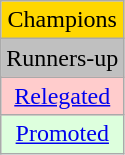<table class="wikitable" style="text-align:center">
<tr>
<td style=background:gold>Champions</td>
</tr>
<tr>
<td style=background:silver>Runners-up</td>
</tr>
<tr>
<td style=background:#FFCCCC><a href='#'>Relegated</a></td>
</tr>
<tr>
<td style="background:#dfd;"><a href='#'>Promoted</a></td>
</tr>
</table>
